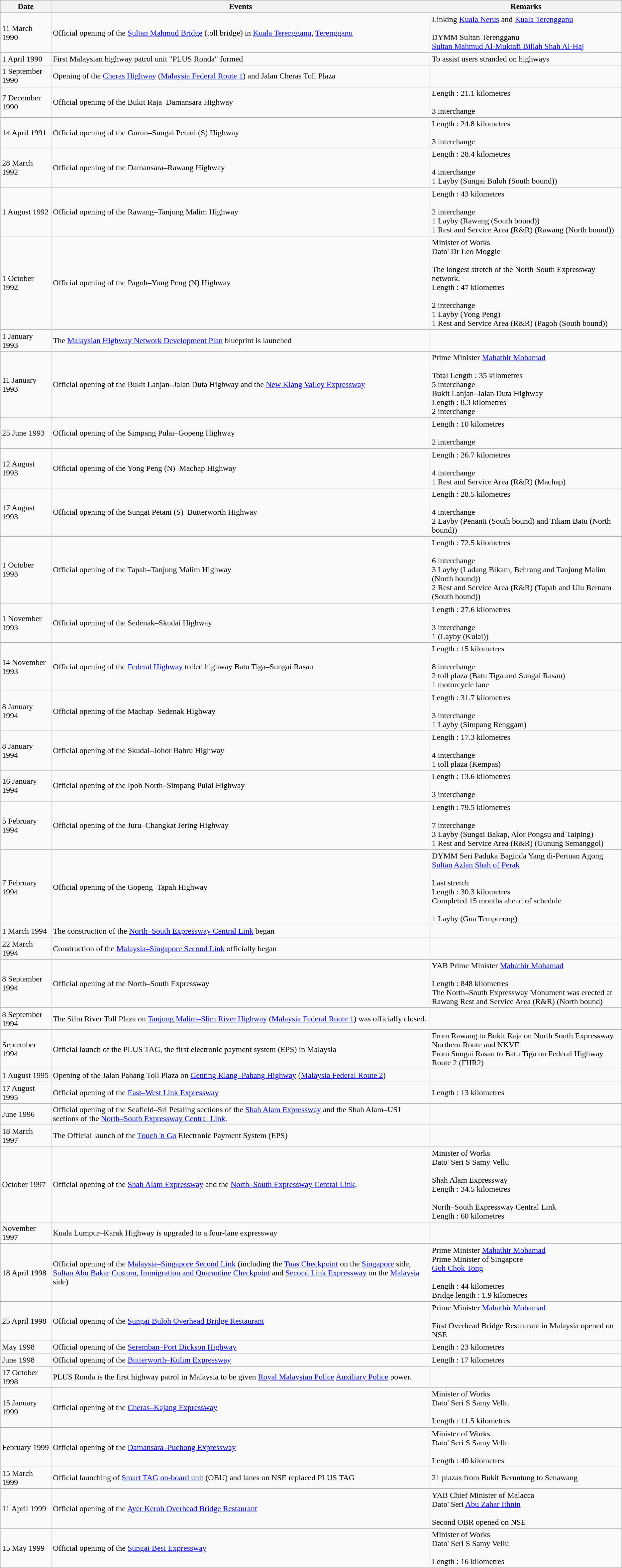<table class="wikitable">
<tr>
<th>Date</th>
<th>Events</th>
<th>Remarks</th>
</tr>
<tr>
<td>11 March 1990</td>
<td>Official opening of the <a href='#'>Sultan Mahmud Bridge</a> (toll bridge) in <a href='#'>Kuala Terengganu</a>, <a href='#'>Terengganu</a></td>
<td>Linking <a href='#'>Kuala Nerus</a> and <a href='#'>Kuala Terengganu</a><br><br>DYMM Sultan Terengganu<br><a href='#'>Sultan Mahmud Al-Muktafi Billah Shah Al-Haj</a></td>
</tr>
<tr>
<td>1 April 1990</td>
<td>First Malaysian highway patrol unit "PLUS Ronda" formed</td>
<td>To assist users stranded on highways</td>
</tr>
<tr>
<td>1 September 1990</td>
<td>Opening of the <a href='#'>Cheras Highway</a> (<a href='#'>Malaysia Federal Route 1</a>) and Jalan Cheras Toll Plaza</td>
<td></td>
</tr>
<tr>
<td>7 December 1990</td>
<td>Official opening of the Bukit Raja–Damansara Highway</td>
<td>Length : 21.1 kilometres<br><br>3 interchange</td>
</tr>
<tr>
<td>14 April 1991</td>
<td>Official opening of the Gurun–Sungai Petani (S) Highway</td>
<td>Length : 24.8 kilometres<br><br>3 interchange</td>
</tr>
<tr>
<td>28 March 1992</td>
<td>Official opening of the Damansara–Rawang Highway</td>
<td>Length : 28.4 kilometres<br><br>4 interchange<br>1 Layby (Sungai Buloh (South bound))</td>
</tr>
<tr>
<td>1 August 1992</td>
<td>Official opening of the Rawang–Tanjung Malim Highway</td>
<td>Length : 43 kilometres<br><br>2 interchange<br>1 Layby (Rawang (South bound))<br>1 Rest and Service Area (R&R) (Rawang (North bound))</td>
</tr>
<tr>
<td>1 October 1992</td>
<td>Official opening of the Pagoh–Yong Peng (N) Highway</td>
<td>Minister of Works<br>Dato' Dr Leo Moggie<br><br>The longest stretch of the North-South Expressway network.<br>Length : 47 kilometres<br><br>2 interchange<br>1 Layby (Yong Peng)<br>1 Rest and Service Area (R&R) (Pagoh (South bound))</td>
</tr>
<tr>
<td>1 January 1993</td>
<td>The <a href='#'>Malaysian Highway Network Development Plan</a> blueprint is launched</td>
<td></td>
</tr>
<tr>
<td>11 January 1993</td>
<td>Official opening of the Bukit Lanjan–Jalan Duta Highway and the <a href='#'>New Klang Valley Expressway</a></td>
<td>Prime Minister <a href='#'>Mahathir Mohamad</a><br><br>Total Length : 35 kilometres<br>5 interchange<br>Bukit Lanjan–Jalan Duta Highway<br>Length : 8.3 kilometres<br>2 interchange</td>
</tr>
<tr>
<td>25 June 1993</td>
<td>Official opening of the Simpang Pulai–Gopeng Highway</td>
<td>Length : 10 kilometres<br><br>2 interchange</td>
</tr>
<tr>
<td>12 August 1993</td>
<td>Official opening of the Yong Peng (N)–Machap Highway</td>
<td>Length : 26.7 kilometres<br><br>4 interchange<br>1 Rest and Service Area (R&R) (Machap)</td>
</tr>
<tr>
<td>17 August 1993</td>
<td>Official opening of the Sungai Petani (S)–Butterworth Highway</td>
<td>Length : 28.5 kilometres<br><br>4 interchange<br>2 Layby (Penanti (South bound) and Tikam Batu (North bound))</td>
</tr>
<tr>
<td>1 October 1993</td>
<td>Official opening of the Tapah–Tanjung Malim Highway</td>
<td>Length : 72.5 kilometres<br><br>6 interchange<br>3 Layby (Ladang Bikam, Behrang and Tanjung Malim (North bound))<br>2 Rest and Service Area (R&R) (Tapah and Ulu Bernam (South bound))</td>
</tr>
<tr>
<td>1 November 1993</td>
<td>Official opening of the Sedenak–Skudai Highway</td>
<td>Length : 27.6 kilometres<br><br>3 interchange<br>1 (Layby (Kulai))</td>
</tr>
<tr>
<td>14 November 1993</td>
<td>Official opening of the <a href='#'>Federal Highway</a> tolled highway Batu Tiga–Sungai Rasau</td>
<td>Length : 15 kilometres<br><br>8 interchange<br>2 toll plaza (Batu Tiga and Sungai Rasau)<br>1 motorcycle lane</td>
</tr>
<tr>
<td>8 January 1994</td>
<td>Official opening of the Machap–Sedenak Highway</td>
<td>Length : 31.7 kilometres<br><br>3 interchange<br>1 Layby (Simpang Renggam)</td>
</tr>
<tr>
<td>8 January 1994</td>
<td>Official opening of the Skudai–Johor Bahru Highway</td>
<td>Length : 17.3 kilometres<br><br>4 interchange<br>1 toll plaza (Kempas)</td>
</tr>
<tr>
<td>16 January 1994</td>
<td>Official opening of the Ipoh North–Simpang Pulai Highway</td>
<td>Length : 13.6 kilometres<br><br>3 interchange</td>
</tr>
<tr>
<td>5 February 1994</td>
<td>Official opening of the Juru–Changkat Jering Highway</td>
<td>Length : 79.5 kilometres<br><br>7 interchange<br>3 Layby (Sungai Bakap, Alor Pongsu and Taiping)<br>1 Rest and Service Area (R&R) (Gunung Semanggol)</td>
</tr>
<tr>
<td>7 February 1994</td>
<td>Official opening of the Gopeng–Tapah Highway</td>
<td>DYMM Seri Paduka Baginda Yang di-Pertuan Agong<br><a href='#'>Sultan Azlan Shah of Perak</a><br><br>Last stretch<br>Length : 30.3 kilometres<br>Completed 15 months ahead of schedule<br><br>1 Layby (Gua Tempurong)</td>
</tr>
<tr>
<td>1 March 1994</td>
<td>The construction of the <a href='#'>North–South Expressway Central Link</a> began</td>
<td></td>
</tr>
<tr>
<td>22 March 1994</td>
<td>Construction of the <a href='#'>Malaysia–Singapore Second Link</a> officially began</td>
<td></td>
</tr>
<tr>
<td>8 September 1994</td>
<td>Official opening of the North–South Expressway</td>
<td>YAB Prime Minister <a href='#'>Mahathir Mohamad</a><br><br>Length : 848 kilometres<br>The North–South Expressway Monument was erected at Rawang Rest and Service Area (R&R) (North bound)</td>
</tr>
<tr>
<td>8 September 1994</td>
<td>The Silm River Toll Plaza on <a href='#'>Tanjung Malim–Slim River Highway</a> (<a href='#'>Malaysia Federal Route 1</a>) was officially closed.</td>
<td></td>
</tr>
<tr>
<td>September 1994</td>
<td>Official launch of the PLUS TAG, the first electronic payment system (EPS) in Malaysia</td>
<td>From Rawang to Bukit Raja on North South Expressway Northern Route and NKVE<br>From Sungai Rasau to Batu Tiga on Federal Highway Route 2 (FHR2)</td>
</tr>
<tr>
<td>1 August 1995</td>
<td>Opening of the Jalan Pahang Toll Plaza on <a href='#'>Genting Klang–Pahang Highway</a> (<a href='#'>Malaysia Federal Route 2</a>)</td>
<td></td>
</tr>
<tr>
<td>17 August 1995</td>
<td>Official opening of the <a href='#'>East–West Link Expressway</a></td>
<td>Length : 13 kilometres</td>
</tr>
<tr>
<td>June 1996</td>
<td>Official opening of the Seafield–Sri Petaling sections of the <a href='#'>Shah Alam Expressway</a> and the Shah Alam–USJ sections of the <a href='#'>North–South Expressway Central Link</a>.</td>
<td></td>
</tr>
<tr>
<td>18 March 1997</td>
<td>The Official launch of the <a href='#'>Touch 'n Go</a> Electronic Payment System (EPS)</td>
<td></td>
</tr>
<tr>
<td>October 1997</td>
<td>Official opening of the <a href='#'>Shah Alam Expressway</a> and the <a href='#'>North–South Expressway Central Link</a>.</td>
<td>Minister of Works<br>Dato' Seri S Samy Vellu<br><br>Shah Alam Expressway<br>Length : 34.5 kilometres<br><br>North–South Expressway Central Link<br>Length : 60 kilometres</td>
</tr>
<tr>
<td>November 1997</td>
<td>Kuala Lumpur–Karak Highway is upgraded to a four-lane expressway</td>
<td></td>
</tr>
<tr>
<td>18 April 1998</td>
<td>Official opening of the <a href='#'>Malaysia–Singapore Second Link</a> (including the <a href='#'>Tuas Checkpoint</a> on the <a href='#'>Singapore</a> side, <a href='#'>Sultan Abu Bakar Custom, Immigration and Quarantine Checkpoint</a> and <a href='#'>Second Link Expressway</a> on the  <a href='#'>Malaysia</a> side)</td>
<td>Prime Minister <a href='#'>Mahathir Mohamad</a><br>Prime Minister of Singapore<br><a href='#'>Goh Chok Tong</a><br><br>Length : 44 kilometres<br>Bridge length : 1.9 kilometres</td>
</tr>
<tr>
<td>25 April 1998</td>
<td>Official opening of the <a href='#'>Sungai Buloh Overhead Bridge Restaurant</a></td>
<td>Prime Minister <a href='#'>Mahathir Mohamad</a><br><br>First Overhead Bridge Restaurant in Malaysia opened on NSE</td>
</tr>
<tr>
<td>May 1998</td>
<td>Official opening of the <a href='#'>Seremban–Port Dickson Highway</a></td>
<td>Length : 23 kilometres</td>
</tr>
<tr>
<td>June 1998</td>
<td>Official opening of the <a href='#'>Butterworth–Kulim Expressway</a></td>
<td>Length : 17 kilometres</td>
</tr>
<tr>
<td>17 October 1998</td>
<td>PLUS Ronda is the first highway patrol in Malaysia to be given <a href='#'>Royal Malaysian Police</a> <a href='#'>Auxiliary Police</a> power.</td>
<td></td>
</tr>
<tr>
<td>15 January 1999</td>
<td>Official opening of the <a href='#'>Cheras–Kajang Expressway</a></td>
<td>Minister of Works<br>Dato' Seri S Samy Vellu<br><br>Length : 11.5 kilometres</td>
</tr>
<tr>
<td>February 1999</td>
<td>Official opening of the <a href='#'>Damansara–Puchong Expressway</a></td>
<td>Minister of Works<br>Dato' Seri S Samy Vellu<br><br>Length : 40 kilometres</td>
</tr>
<tr>
<td>15 March 1999</td>
<td>Official launching of <a href='#'>Smart TAG</a> <a href='#'>on-board unit</a> (OBU) and lanes on NSE replaced PLUS TAG</td>
<td>21 plazas from Bukit Beruntung to Senawang</td>
</tr>
<tr>
<td>11 April 1999</td>
<td>Official opening of the <a href='#'>Ayer Keroh Overhead Bridge Restaurant</a></td>
<td>YAB Chief Minister of Malacca<br>Dato' Seri <a href='#'>Abu Zahar Ithnin</a><br><br>Second OBR opened on NSE</td>
</tr>
<tr>
<td>15 May 1999</td>
<td>Official opening of the <a href='#'>Sungai Besi Expressway</a></td>
<td>Minister of Works<br>Dato' Seri S Samy Vellu<br><br>Length : 16 kilometres</td>
</tr>
</table>
